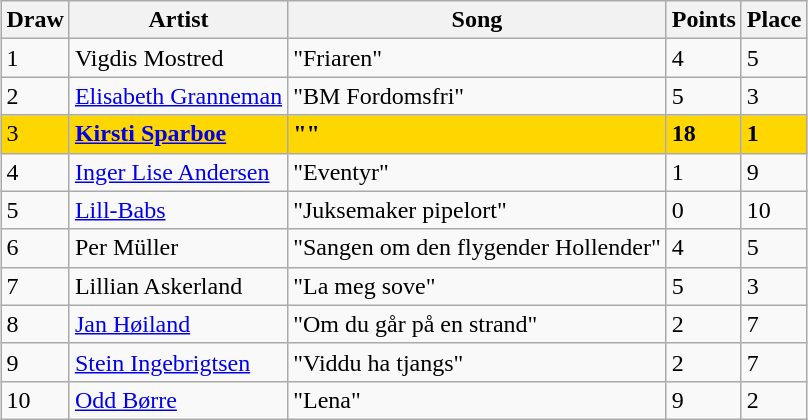<table class="sortable wikitable" style="margin: 1em auto 1em auto">
<tr>
<th>Draw</th>
<th>Artist</th>
<th>Song</th>
<th>Points</th>
<th>Place</th>
</tr>
<tr>
<td>1</td>
<td>Vigdis Mostred</td>
<td>"Friaren"</td>
<td>4</td>
<td>5</td>
</tr>
<tr>
<td>2</td>
<td><a href='#'>Elisabeth Granneman</a></td>
<td>"BM Fordomsfri"</td>
<td>5</td>
<td>3</td>
</tr>
<tr bgcolor="#FFD700">
<td>3</td>
<td><strong><a href='#'>Kirsti Sparboe</a></strong></td>
<td><strong>""</strong></td>
<td><strong>18</strong></td>
<td><strong>1</strong></td>
</tr>
<tr>
<td>4</td>
<td><a href='#'>Inger Lise Andersen</a></td>
<td>"Eventyr"</td>
<td>1</td>
<td>9</td>
</tr>
<tr>
<td>5</td>
<td><a href='#'>Lill-Babs</a></td>
<td>"Juksemaker pipelort"</td>
<td>0</td>
<td>10</td>
</tr>
<tr>
<td>6</td>
<td>Per Müller</td>
<td>"Sangen om den flygender Hollender"</td>
<td>4</td>
<td>5</td>
</tr>
<tr>
<td>7</td>
<td>Lillian Askerland</td>
<td>"La meg sove"</td>
<td>5</td>
<td>3</td>
</tr>
<tr>
<td>8</td>
<td><a href='#'>Jan Høiland</a></td>
<td>"Om du går på en strand"</td>
<td>2</td>
<td>7</td>
</tr>
<tr>
<td>9</td>
<td><a href='#'>Stein Ingebrigtsen</a></td>
<td>"Viddu ha tjangs"</td>
<td>2</td>
<td>7</td>
</tr>
<tr>
<td>10</td>
<td><a href='#'>Odd Børre</a></td>
<td>"Lena"</td>
<td>9</td>
<td>2</td>
</tr>
</table>
